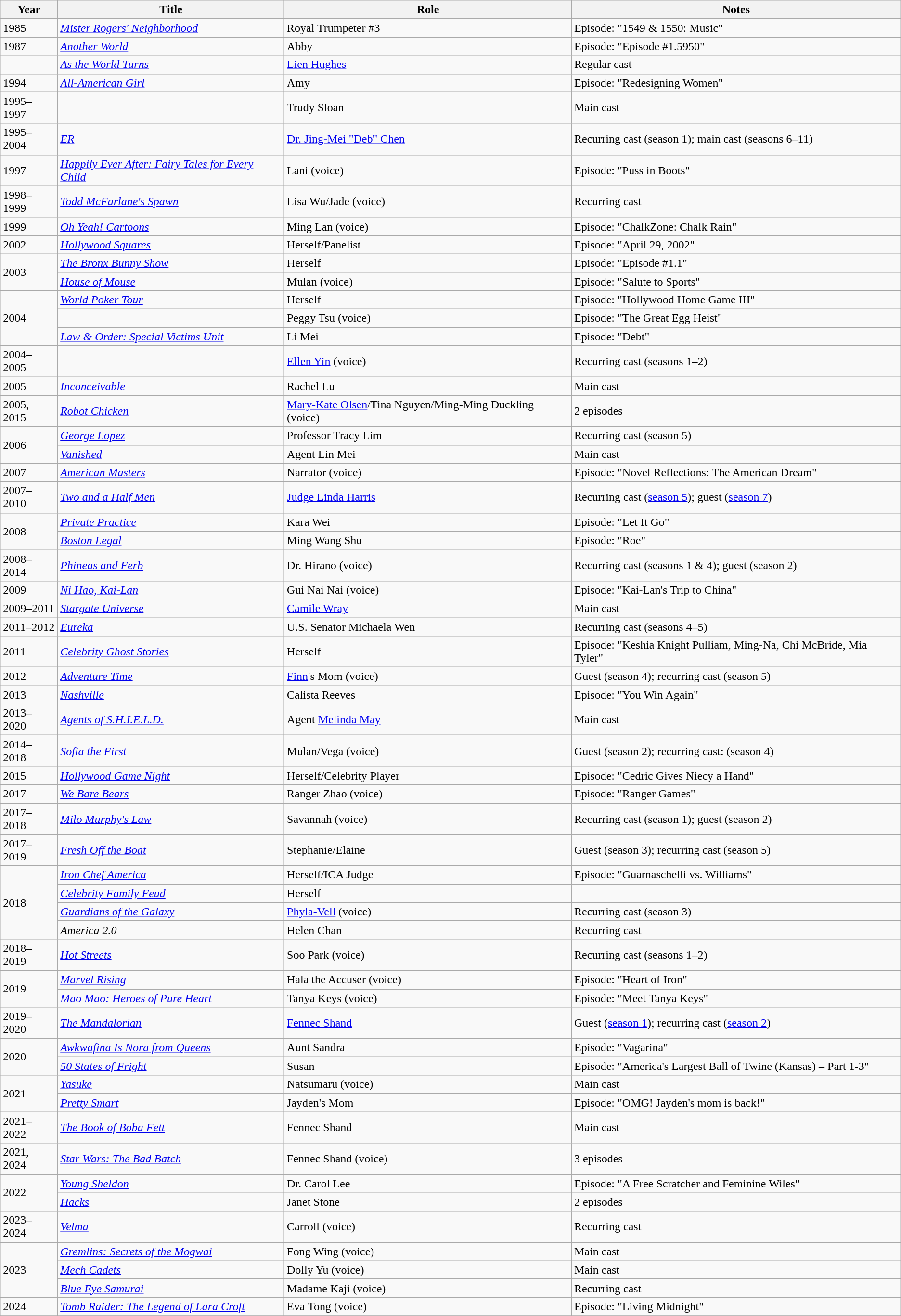<table class="wikitable sortable">
<tr>
<th>Year</th>
<th>Title</th>
<th>Role</th>
<th>Notes</th>
</tr>
<tr>
<td>1985</td>
<td><em><a href='#'>Mister Rogers' Neighborhood</a></em></td>
<td>Royal Trumpeter #3</td>
<td>Episode: "1549 & 1550: Music"</td>
</tr>
<tr>
<td>1987</td>
<td><em><a href='#'>Another World</a></em></td>
<td>Abby</td>
<td>Episode: "Episode #1.5950"</td>
</tr>
<tr>
<td></td>
<td><em><a href='#'>As the World Turns</a></em></td>
<td><a href='#'>Lien Hughes</a></td>
<td>Regular cast</td>
</tr>
<tr>
<td>1994</td>
<td><em><a href='#'>All-American Girl</a></em></td>
<td>Amy</td>
<td>Episode: "Redesigning Women"</td>
</tr>
<tr>
<td>1995–1997</td>
<td><em></em></td>
<td>Trudy Sloan</td>
<td>Main cast</td>
</tr>
<tr>
<td>1995–2004</td>
<td><em><a href='#'>ER</a></em></td>
<td><a href='#'>Dr. Jing-Mei "Deb" Chen</a></td>
<td>Recurring cast (season 1); main cast (seasons 6–11)</td>
</tr>
<tr>
<td>1997</td>
<td><em><a href='#'>Happily Ever After: Fairy Tales for Every Child</a></em></td>
<td>Lani (voice)</td>
<td>Episode: "Puss in Boots"</td>
</tr>
<tr>
<td>1998–1999</td>
<td><em><a href='#'>Todd McFarlane's Spawn</a></em></td>
<td>Lisa Wu/Jade (voice)</td>
<td>Recurring cast</td>
</tr>
<tr>
<td>1999</td>
<td><em><a href='#'>Oh Yeah! Cartoons</a></em></td>
<td>Ming Lan (voice)</td>
<td>Episode: "ChalkZone: Chalk Rain"</td>
</tr>
<tr>
<td>2002</td>
<td><em><a href='#'>Hollywood Squares</a></em></td>
<td>Herself/Panelist</td>
<td>Episode: "April 29, 2002"</td>
</tr>
<tr>
<td rowspan="2">2003</td>
<td><em><a href='#'>The Bronx Bunny Show</a></em></td>
<td>Herself</td>
<td>Episode: "Episode #1.1"</td>
</tr>
<tr>
<td><em><a href='#'>House of Mouse</a></em></td>
<td>Mulan (voice)</td>
<td>Episode: "Salute to Sports"</td>
</tr>
<tr>
<td rowspan="3">2004</td>
<td><em><a href='#'>World Poker Tour</a></em></td>
<td>Herself</td>
<td>Episode: "Hollywood Home Game III"</td>
</tr>
<tr>
<td></td>
<td>Peggy Tsu (voice)</td>
<td>Episode: "The Great Egg Heist"</td>
</tr>
<tr>
<td><em><a href='#'>Law & Order: Special Victims Unit</a></em></td>
<td>Li Mei</td>
<td>Episode: "Debt"</td>
</tr>
<tr>
<td>2004–2005</td>
<td><em></em></td>
<td><a href='#'>Ellen Yin</a> (voice)</td>
<td>Recurring cast (seasons 1–2)</td>
</tr>
<tr>
<td>2005</td>
<td><em><a href='#'>Inconceivable</a></em></td>
<td>Rachel Lu</td>
<td>Main cast</td>
</tr>
<tr>
<td>2005, 2015</td>
<td><em><a href='#'>Robot Chicken</a></em></td>
<td><a href='#'>Mary-Kate Olsen</a>/Tina Nguyen/Ming-Ming Duckling (voice)</td>
<td>2 episodes</td>
</tr>
<tr>
<td rowspan="2">2006</td>
<td><em><a href='#'>George Lopez</a></em></td>
<td>Professor Tracy Lim</td>
<td>Recurring cast (season 5)</td>
</tr>
<tr>
<td><em><a href='#'>Vanished</a></em></td>
<td>Agent Lin Mei</td>
<td>Main cast</td>
</tr>
<tr>
<td>2007</td>
<td><em><a href='#'>American Masters</a></em></td>
<td>Narrator (voice)</td>
<td>Episode: "Novel Reflections: The American Dream"</td>
</tr>
<tr>
<td>2007–2010</td>
<td><em><a href='#'>Two and a Half Men</a></em></td>
<td><a href='#'>Judge Linda Harris</a></td>
<td>Recurring cast (<a href='#'>season 5</a>); guest (<a href='#'>season 7</a>)</td>
</tr>
<tr>
<td rowspan="2">2008</td>
<td><em><a href='#'>Private Practice</a></em></td>
<td>Kara Wei</td>
<td>Episode: "Let It Go"</td>
</tr>
<tr>
<td><em><a href='#'>Boston Legal</a></em></td>
<td>Ming Wang Shu</td>
<td>Episode: "Roe"</td>
</tr>
<tr>
<td>2008–2014</td>
<td><em><a href='#'>Phineas and Ferb</a></em></td>
<td>Dr. Hirano (voice)</td>
<td>Recurring cast (seasons 1 & 4); guest (season 2)</td>
</tr>
<tr>
<td>2009</td>
<td><em><a href='#'>Ni Hao, Kai-Lan</a></em></td>
<td>Gui Nai Nai (voice)</td>
<td>Episode: "Kai-Lan's Trip to China"</td>
</tr>
<tr>
<td>2009–2011</td>
<td><em><a href='#'>Stargate Universe</a></em></td>
<td><a href='#'>Camile Wray</a></td>
<td>Main cast</td>
</tr>
<tr>
<td>2011–2012</td>
<td><em><a href='#'>Eureka</a></em></td>
<td>U.S. Senator Michaela Wen</td>
<td>Recurring cast (seasons 4–5)</td>
</tr>
<tr>
<td>2011</td>
<td><em><a href='#'>Celebrity Ghost Stories</a></em></td>
<td>Herself</td>
<td>Episode: "Keshia Knight Pulliam, Ming-Na, Chi McBride, Mia Tyler"</td>
</tr>
<tr>
<td>2012</td>
<td><em><a href='#'>Adventure Time</a></em></td>
<td><a href='#'>Finn</a>'s Mom (voice)</td>
<td>Guest (season 4); recurring cast (season 5)</td>
</tr>
<tr>
<td>2013</td>
<td><em><a href='#'>Nashville</a></em></td>
<td>Calista Reeves</td>
<td>Episode: "You Win Again"</td>
</tr>
<tr>
<td>2013–2020</td>
<td><em><a href='#'>Agents of S.H.I.E.L.D.</a></em></td>
<td>Agent <a href='#'>Melinda May</a></td>
<td>Main cast</td>
</tr>
<tr>
<td>2014–2018</td>
<td><em><a href='#'>Sofia the First</a></em></td>
<td>Mulan/Vega (voice)</td>
<td>Guest (season 2); recurring cast: (season 4)</td>
</tr>
<tr>
<td>2015</td>
<td><em><a href='#'>Hollywood Game Night</a></em></td>
<td>Herself/Celebrity Player</td>
<td>Episode: "Cedric Gives Niecy a Hand"</td>
</tr>
<tr>
<td>2017</td>
<td><em><a href='#'>We Bare Bears</a></em></td>
<td>Ranger Zhao (voice)</td>
<td>Episode: "Ranger Games"</td>
</tr>
<tr>
<td>2017–2018</td>
<td><em><a href='#'>Milo Murphy's Law</a></em></td>
<td>Savannah (voice)</td>
<td>Recurring cast (season 1); guest (season 2)</td>
</tr>
<tr>
<td>2017–2019</td>
<td><em><a href='#'>Fresh Off the Boat</a></em></td>
<td>Stephanie/Elaine</td>
<td>Guest (season 3); recurring cast (season 5)</td>
</tr>
<tr>
<td rowspan="4">2018</td>
<td><em><a href='#'>Iron Chef America</a></em></td>
<td>Herself/ICA Judge</td>
<td>Episode: "Guarnaschelli vs. Williams"</td>
</tr>
<tr>
<td><em><a href='#'>Celebrity Family Feud</a></em></td>
<td>Herself</td>
<td></td>
</tr>
<tr>
<td><em><a href='#'>Guardians of the Galaxy</a></em></td>
<td><a href='#'>Phyla-Vell</a> (voice)</td>
<td>Recurring cast (season 3)</td>
</tr>
<tr>
<td><em>America 2.0</em></td>
<td>Helen Chan</td>
<td>Recurring cast</td>
</tr>
<tr>
<td>2018–2019</td>
<td><em><a href='#'>Hot Streets</a></em></td>
<td>Soo Park (voice)</td>
<td>Recurring cast (seasons 1–2)</td>
</tr>
<tr>
<td rowspan="2">2019</td>
<td><em><a href='#'>Marvel Rising</a></em></td>
<td>Hala the Accuser (voice)</td>
<td>Episode: "Heart of Iron"</td>
</tr>
<tr>
<td><em><a href='#'>Mao Mao: Heroes of Pure Heart</a></em></td>
<td>Tanya Keys (voice)</td>
<td>Episode: "Meet Tanya Keys"</td>
</tr>
<tr>
<td>2019–2020</td>
<td><em><a href='#'>The Mandalorian</a></em></td>
<td><a href='#'>Fennec Shand</a></td>
<td>Guest (<a href='#'>season 1</a>); recurring cast (<a href='#'>season 2</a>)</td>
</tr>
<tr>
<td rowspan="2">2020</td>
<td><em><a href='#'>Awkwafina Is Nora from Queens</a></em></td>
<td>Aunt Sandra</td>
<td>Episode: "Vagarina"</td>
</tr>
<tr>
<td><em><a href='#'>50 States of Fright</a></em></td>
<td>Susan</td>
<td>Episode: "America's Largest Ball of Twine (Kansas) – Part 1-3"</td>
</tr>
<tr>
<td rowspan="2">2021</td>
<td><em><a href='#'>Yasuke</a></em></td>
<td>Natsumaru (voice)</td>
<td>Main cast</td>
</tr>
<tr>
<td><em><a href='#'>Pretty Smart</a></em></td>
<td>Jayden's Mom</td>
<td>Episode: "OMG! Jayden's mom is back!"</td>
</tr>
<tr>
<td>2021–2022</td>
<td><em><a href='#'>The Book of Boba Fett</a></em></td>
<td>Fennec Shand</td>
<td>Main cast</td>
</tr>
<tr>
<td>2021, 2024</td>
<td><em><a href='#'>Star Wars: The Bad Batch</a></em></td>
<td>Fennec Shand (voice)</td>
<td>3 episodes</td>
</tr>
<tr>
<td rowspan="2">2022</td>
<td><em><a href='#'>Young Sheldon</a></em></td>
<td>Dr. Carol Lee</td>
<td>Episode: "A Free Scratcher and Feminine Wiles"</td>
</tr>
<tr>
<td><em><a href='#'>Hacks</a></em></td>
<td>Janet Stone</td>
<td>2 episodes</td>
</tr>
<tr>
<td>2023–2024</td>
<td><em><a href='#'>Velma</a></em></td>
<td>Carroll (voice)</td>
<td>Recurring cast</td>
</tr>
<tr>
<td rowspan="3">2023</td>
<td><em><a href='#'>Gremlins: Secrets of the Mogwai</a></em></td>
<td>Fong Wing (voice)</td>
<td>Main cast</td>
</tr>
<tr>
<td><em><a href='#'>Mech Cadets</a></em></td>
<td>Dolly Yu (voice)</td>
<td>Main cast</td>
</tr>
<tr>
<td><em><a href='#'>Blue Eye Samurai</a></em></td>
<td>Madame Kaji (voice)</td>
<td>Recurring cast</td>
</tr>
<tr>
<td>2024</td>
<td><em><a href='#'>Tomb Raider: The Legend of Lara Croft</a></em></td>
<td>Eva Tong (voice)</td>
<td>Episode: "Living Midnight"</td>
</tr>
<tr>
</tr>
</table>
